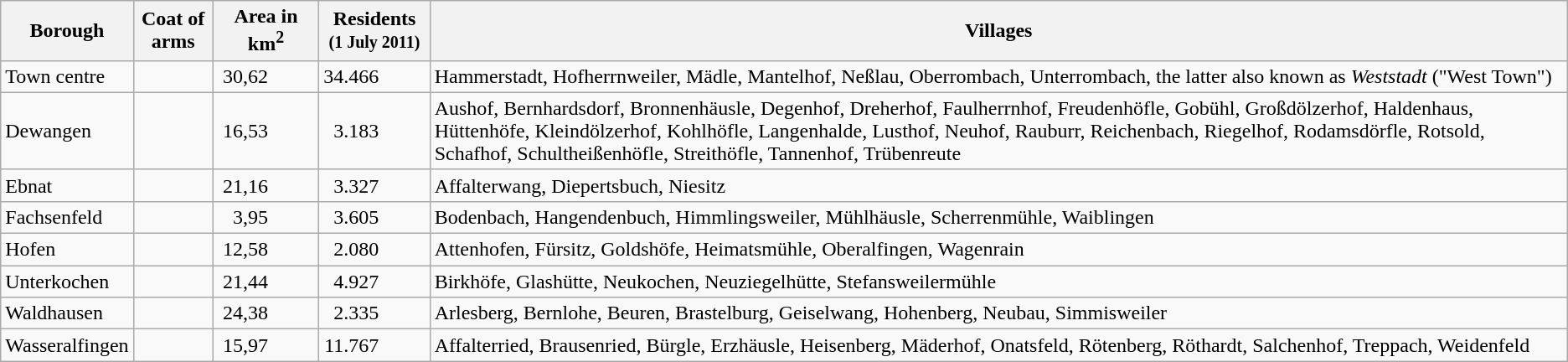<table class="wikitable sortable">
<tr>
<th>Borough</th>
<th class="unsortable">Coat of arms</th>
<th>Area in km<sup>2</sup></th>
<th>Residents<br><small>(1 July 2011)</small></th>
<th class="unsortable">Villages</th>
</tr>
<tr>
<td>Town centre</td>
<td align="center"></td>
<td style="text-align:right; padding-right:2.5em">30,62</td>
<td style="text-align:right; padding-right:2.5em">34.466<span></span></td>
<td>Hammerstadt, Hofherrnweiler, Mädle, Mantelhof, Neßlau, Oberrombach, Unterrombach, the latter also known as <em>Weststadt</em> ("West Town")</td>
</tr>
<tr>
<td>Dewangen</td>
<td align="center"></td>
<td style="text-align:right; padding-right:2.5em">16,53</td>
<td style="text-align:right; padding-right:2.5em">3.183<span></span></td>
<td>Aushof, Bernhardsdorf, Bronnenhäusle, Degenhof, Dreherhof, Faulherrnhof, Freudenhöfle, Gobühl, Großdölzerhof, Haldenhaus, Hüttenhöfe, Kleindölzerhof, Kohlhöfle, Langenhalde, Lusthof, Neuhof, Rauburr, Reichenbach, Riegelhof, Rodamsdörfle, Rotsold, Schafhof, Schultheißenhöfle, Streithöfle, Tannenhof, Trübenreute</td>
</tr>
<tr>
<td>Ebnat</td>
<td align="center"></td>
<td style="text-align:right; padding-right:2.5em">21,16</td>
<td style="text-align:right; padding-right:2.5em">3.327<span></span></td>
<td>Affalterwang, Diepertsbuch, Niesitz</td>
</tr>
<tr>
<td>Fachsenfeld</td>
<td align="center"></td>
<td style="text-align:right; padding-right:2.5em">3,95</td>
<td style="text-align:right; padding-right:2.5em">3.605<span></span></td>
<td>Bodenbach, Hangendenbuch, Himmlingsweiler, Mühlhäusle, Scherrenmühle, Waiblingen</td>
</tr>
<tr>
<td>Hofen</td>
<td align="center"></td>
<td style="text-align:right; padding-right:2.5em">12,58</td>
<td style="text-align:right; padding-right:2.5em">2.080<span></span></td>
<td>Attenhofen, Fürsitz, Goldshöfe, Heimatsmühle, Oberalfingen, Wagenrain</td>
</tr>
<tr>
<td>Unterkochen</td>
<td align="center"></td>
<td style="text-align:right; padding-right:2.5em">21,44</td>
<td style="text-align:right; padding-right:2.5em">4.927<span></span></td>
<td>Birkhöfe, Glashütte, Neukochen, Neuziegelhütte, Stefansweilermühle</td>
</tr>
<tr>
<td>Waldhausen</td>
<td align="center"></td>
<td style="text-align:right; padding-right:2.5em">24,38</td>
<td style="text-align:right; padding-right:2.5em">2.335<span></span></td>
<td>Arlesberg, Bernlohe, Beuren, Brastelburg, Geiselwang, Hohenberg, Neubau, Simmisweiler</td>
</tr>
<tr>
<td>Wasseralfingen</td>
<td align="center"></td>
<td style="text-align:right; padding-right:2.5em">15,97</td>
<td style="text-align:right; padding-right:2.5em">11.767<span></span></td>
<td>Affalterried, Brausenried, Bürgle, Erzhäusle, Heisenberg, Mäderhof, Onatsfeld, Rötenberg, Röthardt, Salchenhof, Treppach, Weidenfeld</td>
</tr>
</table>
